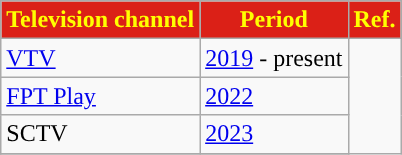<table class="wikitable" style="text-align: left">
<tr>
<th style="background-color:#DB2017; color:#FFFF00">Television channel</th>
<th style="background-color:#DB2017; color:#FFFF00">Period</th>
<th style="background-color:#DB2017; color:#FFFF00">Ref.</th>
</tr>
<tr>
<td><a href='#'>VTV</a></td>
<td><a href='#'>2019</a> - present</td>
</tr>
<tr>
<td><a href='#'>FPT Play</a></td>
<td><a href='#'>2022</a></td>
</tr>
<tr>
<td>SCTV</td>
<td><a href='#'>2023</a></td>
</tr>
<tr>
</tr>
</table>
